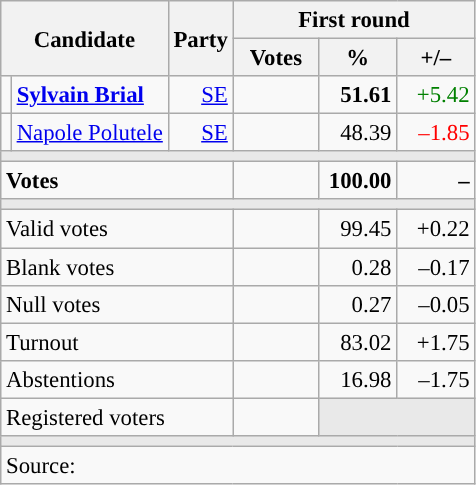<table class="wikitable" style="text-align:right;font-size:95%;">
<tr>
<th rowspan="2" colspan="2">Candidate</th>
<th rowspan="2">Party</th>
<th colspan="3">First round</th>
</tr>
<tr>
<th style="width:50px;">Votes</th>
<th style="width:45px;">%</th>
<th style="width:45px;">+/–</th>
</tr>
<tr>
<td style="color:inherit;background:"></td>
<td style="text-align:left;"><strong><a href='#'>Sylvain Brial</a></strong></td>
<td><a href='#'>SE</a></td>
<td><strong></strong></td>
<td><strong>51.61</strong></td>
<td style="color:green;">+5.42</td>
</tr>
<tr>
<td style="color:inherit;background:"></td>
<td style="text-align:left;"><a href='#'>Napole Polutele</a></td>
<td><a href='#'>SE</a></td>
<td></td>
<td>48.39</td>
<td style="color:red;">–1.85</td>
</tr>
<tr>
<td colspan="6" style="background:#E9E9E9;"></td>
</tr>
<tr style="font-weight:bold;">
<td colspan="3" style="text-align:left;">Votes</td>
<td></td>
<td>100.00</td>
<td>–</td>
</tr>
<tr>
<td colspan="6" style="background:#E9E9E9;"></td>
</tr>
<tr>
<td colspan="3" style="text-align:left;">Valid votes</td>
<td></td>
<td>99.45</td>
<td>+0.22</td>
</tr>
<tr>
<td colspan="3" style="text-align:left;">Blank votes</td>
<td></td>
<td>0.28</td>
<td>–0.17</td>
</tr>
<tr>
<td colspan="3" style="text-align:left;">Null votes</td>
<td></td>
<td>0.27</td>
<td>–0.05</td>
</tr>
<tr>
<td colspan="3" style="text-align:left;">Turnout</td>
<td></td>
<td>83.02</td>
<td>+1.75</td>
</tr>
<tr>
<td colspan="3" style="text-align:left;">Abstentions</td>
<td></td>
<td>16.98</td>
<td>–1.75</td>
</tr>
<tr>
<td colspan="3" style="text-align:left;">Registered voters</td>
<td></td>
<td colspan="2" style="background:#E9E9E9;"></td>
</tr>
<tr>
<td colspan="6" style="background:#E9E9E9;"></td>
</tr>
<tr>
<td colspan="6" style="text-align:left;">Source: </td>
</tr>
</table>
